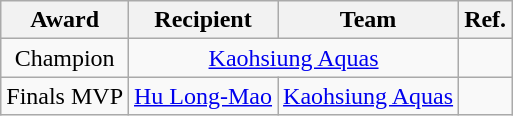<table class="wikitable" style="text-align:center">
<tr>
<th>Award</th>
<th>Recipient</th>
<th>Team</th>
<th>Ref.</th>
</tr>
<tr>
<td>Champion</td>
<td colspan=2><a href='#'>Kaohsiung Aquas</a></td>
<td></td>
</tr>
<tr>
<td>Finals MVP</td>
<td><a href='#'>Hu Long-Mao</a></td>
<td><a href='#'>Kaohsiung Aquas</a></td>
<td></td>
</tr>
</table>
